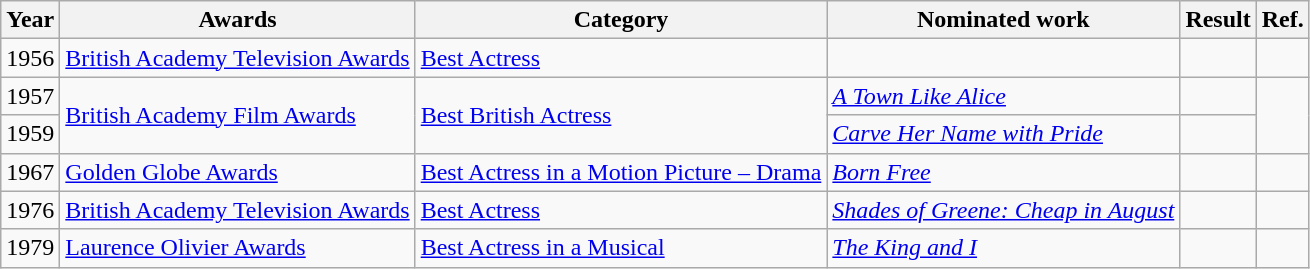<table class="wikitable">
<tr>
<th>Year</th>
<th>Awards</th>
<th>Category</th>
<th>Nominated work</th>
<th>Result</th>
<th>Ref.</th>
</tr>
<tr>
<td>1956</td>
<td><a href='#'>British Academy Television Awards</a></td>
<td><a href='#'>Best Actress</a></td>
<td></td>
<td></td>
<td></td>
</tr>
<tr>
<td>1957</td>
<td rowspan="2"><a href='#'>British Academy Film Awards</a></td>
<td rowspan="2"><a href='#'>Best British Actress</a></td>
<td><a href='#'><em>A Town Like Alice</em></a></td>
<td></td>
<td rowspan="2"></td>
</tr>
<tr>
<td>1959</td>
<td><a href='#'><em>Carve Her Name with Pride</em></a></td>
<td></td>
</tr>
<tr>
<td>1967</td>
<td><a href='#'>Golden Globe Awards</a></td>
<td><a href='#'>Best Actress in a Motion Picture – Drama</a></td>
<td><a href='#'><em>Born Free</em></a></td>
<td></td>
<td></td>
</tr>
<tr>
<td>1976</td>
<td><a href='#'>British Academy Television Awards</a></td>
<td><a href='#'>Best Actress</a></td>
<td><a href='#'><em>Shades of Greene: Cheap in August</em></a></td>
<td></td>
<td></td>
</tr>
<tr>
<td>1979</td>
<td><a href='#'>Laurence Olivier Awards</a></td>
<td><a href='#'>Best Actress in a Musical</a></td>
<td><a href='#'><em>The King and I</em></a></td>
<td></td>
<td></td>
</tr>
</table>
